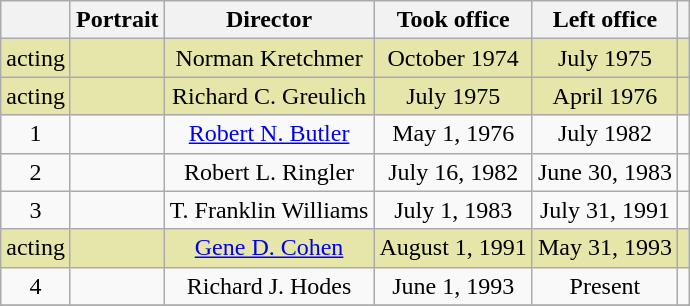<table class=wikitable style="text-align:center">
<tr>
<th></th>
<th>Portrait</th>
<th>Director</th>
<th>Took office</th>
<th>Left office</th>
<th></th>
</tr>
<tr bgcolor="#e6e6aa">
<td>acting</td>
<td></td>
<td>Norman Kretchmer</td>
<td>October 1974</td>
<td>July 1975</td>
<td></td>
</tr>
<tr bgcolor="#e6e6aa">
<td>acting</td>
<td></td>
<td>Richard C. Greulich</td>
<td>July 1975</td>
<td>April 1976</td>
<td></td>
</tr>
<tr>
<td>1</td>
<td></td>
<td><a href='#'>Robert N. Butler</a></td>
<td>May 1, 1976</td>
<td>July 1982</td>
<td></td>
</tr>
<tr>
<td>2</td>
<td></td>
<td>Robert L. Ringler</td>
<td>July 16, 1982</td>
<td>June 30, 1983</td>
<td></td>
</tr>
<tr>
<td>3</td>
<td></td>
<td>T. Franklin Williams</td>
<td>July 1, 1983</td>
<td>July 31, 1991</td>
<td></td>
</tr>
<tr bgcolor="#e6e6aa">
<td>acting</td>
<td></td>
<td><a href='#'>Gene D. Cohen</a></td>
<td>August 1, 1991</td>
<td>May 31, 1993</td>
<td></td>
</tr>
<tr>
<td>4</td>
<td></td>
<td>Richard J. Hodes</td>
<td>June 1, 1993</td>
<td>Present</td>
<td></td>
</tr>
<tr>
</tr>
</table>
